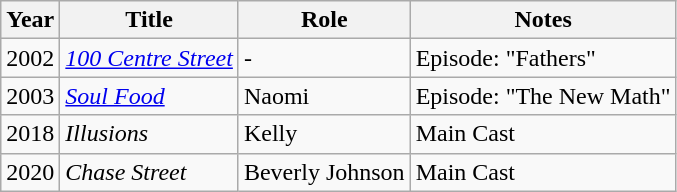<table class="wikitable plainrowheaders sortable" style="margin-right: 0;">
<tr>
<th>Year</th>
<th>Title</th>
<th>Role</th>
<th>Notes</th>
</tr>
<tr>
<td>2002</td>
<td><em><a href='#'>100 Centre Street</a></em></td>
<td>-</td>
<td>Episode: "Fathers"</td>
</tr>
<tr>
<td>2003</td>
<td><em><a href='#'>Soul Food</a></em></td>
<td>Naomi</td>
<td>Episode: "The New Math"</td>
</tr>
<tr>
<td>2018</td>
<td><em>Illusions</em></td>
<td>Kelly</td>
<td>Main Cast</td>
</tr>
<tr>
<td>2020</td>
<td><em>Chase Street</em></td>
<td>Beverly Johnson</td>
<td>Main Cast</td>
</tr>
</table>
